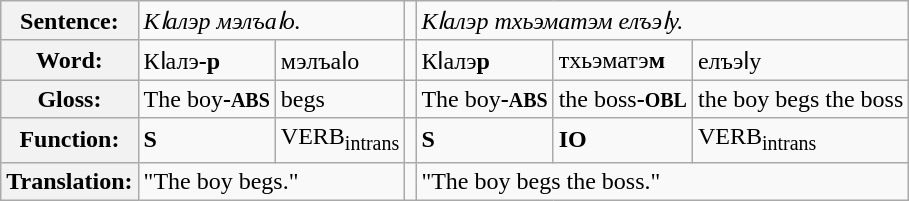<table class="wikitable">
<tr>
<th>Sentence:</th>
<td colspan="2"><em>Кӏалэр мэлъаӏо.</em></td>
<td></td>
<td colspan="3"><em>Кӏалэр тхьэматэм елъэӏу.</em></td>
</tr>
<tr>
<th>Word:</th>
<td>Кӏалэ<span><strong>-р</strong></span></td>
<td>мэлъаӏо</td>
<td></td>
<td>Кӏалэ<span><strong>р</strong></span></td>
<td>тхьэматэ<span><strong>м</strong></span></td>
<td>елъэӏу</td>
</tr>
<tr>
<th>Gloss:</th>
<td>The boy<span><strong>-<small>ABS</small></strong></span></td>
<td>begs</td>
<td></td>
<td>The boy<span><strong>-<small>ABS</small></strong></span></td>
<td>the boss<span><strong>-<small>OBL</small></strong></span></td>
<td>the boy begs the boss</td>
</tr>
<tr>
<th>Function:</th>
<td><span><strong>S</strong></span></td>
<td>VERB<sub>intrans</sub></td>
<td></td>
<td><span><strong>S</strong></span></td>
<td><span><strong>IO</strong></span></td>
<td>VERB<sub>intrans</sub></td>
</tr>
<tr>
<th>Translation:</th>
<td colspan="2">"The boy begs."</td>
<td></td>
<td colspan="3">"The boy begs the boss."</td>
</tr>
</table>
